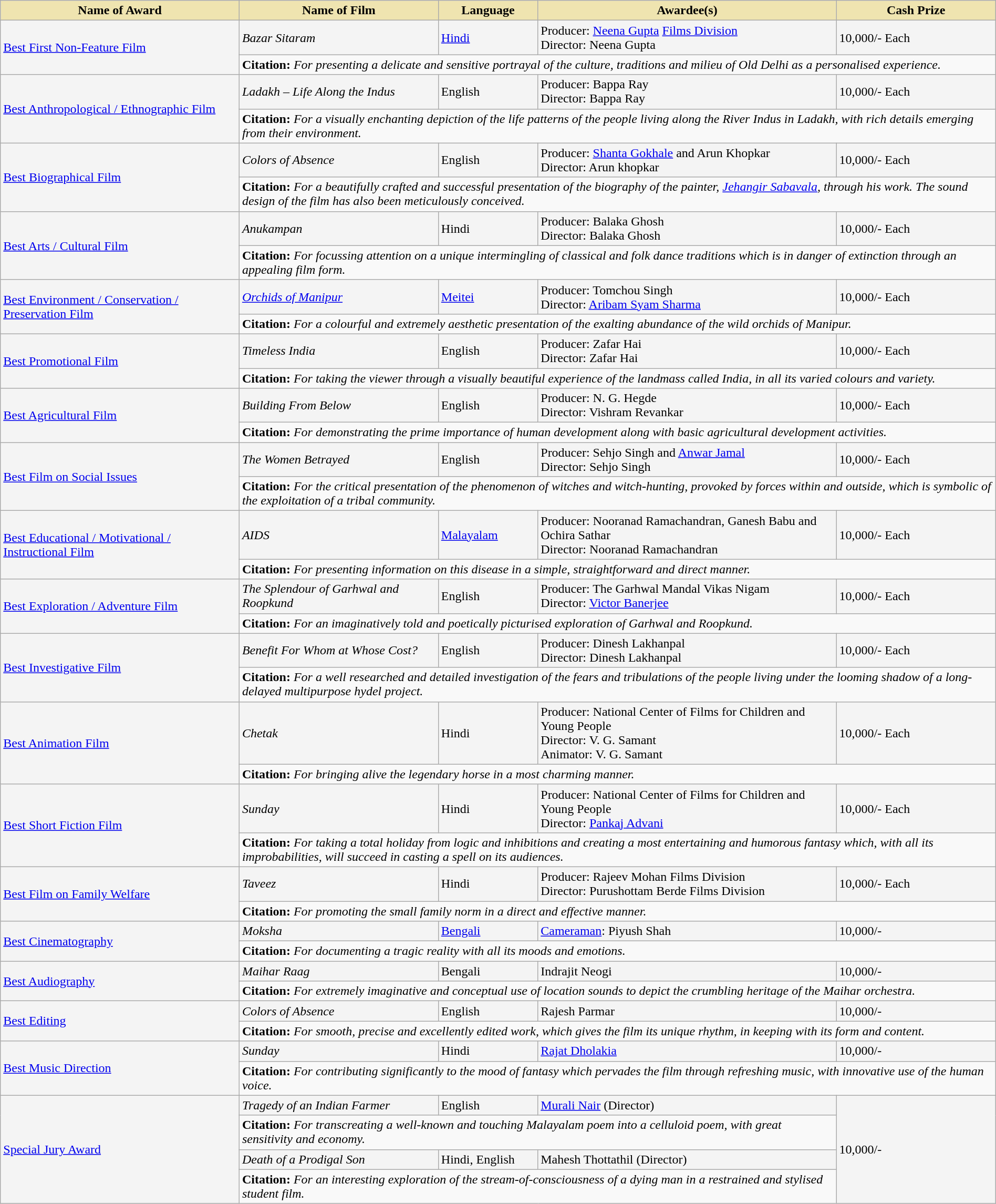<table class="wikitable" style="width:100%;">
<tr>
<th style="background-color:#EFE4B0;width:24%;">Name of Award</th>
<th style="background-color:#EFE4B0;width:20%;">Name of Film</th>
<th style="background-color:#EFE4B0;width:10%;">Language</th>
<th style="background-color:#EFE4B0;width:30%;">Awardee(s)</th>
<th style="background-color:#EFE4B0;width:16%;">Cash Prize</th>
</tr>
<tr style="background-color:#F4F4F4">
<td rowspan="2"><a href='#'>Best First Non-Feature Film</a></td>
<td><em>Bazar Sitaram</em></td>
<td><a href='#'>Hindi</a></td>
<td>Producer: <a href='#'>Neena Gupta</a>  <a href='#'>Films Division</a><br>Director: Neena Gupta</td>
<td> 10,000/- Each</td>
</tr>
<tr style="background-color:#F9F9F9">
<td colspan="4"><strong>Citation:</strong> <em>For presenting a delicate and sensitive portrayal of the culture, traditions and milieu of Old Delhi as a personalised experience.</em></td>
</tr>
<tr style="background-color:#F4F4F4">
<td rowspan="2"><a href='#'>Best Anthropological / Ethnographic Film</a></td>
<td><em>Ladakh – Life Along the Indus</em></td>
<td>English</td>
<td>Producer: Bappa Ray<br>Director: Bappa Ray</td>
<td> 10,000/- Each</td>
</tr>
<tr style="background-color:#F9F9F9">
<td colspan="4"><strong>Citation:</strong> <em>For a visually enchanting depiction of the life patterns of the people living along the River Indus in Ladakh, with rich details emerging from their environment.</em></td>
</tr>
<tr style="background-color:#F4F4F4">
<td rowspan="2"><a href='#'>Best Biographical Film</a></td>
<td><em>Colors of Absence</em></td>
<td>English</td>
<td>Producer: <a href='#'>Shanta Gokhale</a> and Arun Khopkar<br>Director: Arun khopkar</td>
<td> 10,000/- Each</td>
</tr>
<tr style="background-color:#F9F9F9">
<td colspan="4"><strong>Citation:</strong> <em>For a beautifully crafted and successful presentation of the biography of the painter, <a href='#'>Jehangir Sabavala</a>, through his work. The sound design of the film has also been meticulously conceived.</em></td>
</tr>
<tr style="background-color:#F4F4F4">
<td rowspan="2"><a href='#'>Best Arts / Cultural Film</a></td>
<td><em>Anukampan</em></td>
<td>Hindi</td>
<td>Producer: Balaka Ghosh<br>Director: Balaka Ghosh</td>
<td> 10,000/- Each</td>
</tr>
<tr style="background-color:#F9F9F9">
<td colspan="4"><strong>Citation:</strong> <em>For focussing attention on a unique intermingling of classical and folk dance traditions which is in danger of extinction through an appealing film form.</em></td>
</tr>
<tr style="background-color:#F4F4F4">
<td rowspan="2"><a href='#'>Best Environment / Conservation / Preservation Film</a></td>
<td><em><a href='#'>Orchids of Manipur</a></em></td>
<td><a href='#'>Meitei</a></td>
<td>Producer: Tomchou Singh<br>Director: <a href='#'>Aribam Syam Sharma</a></td>
<td> 10,000/- Each</td>
</tr>
<tr style="background-color:#F9F9F9">
<td colspan="4"><strong>Citation:</strong> <em>For a colourful and extremely aesthetic presentation of the exalting abundance of the wild orchids of Manipur.</em></td>
</tr>
<tr style="background-color:#F4F4F4">
<td rowspan="2"><a href='#'>Best Promotional Film</a></td>
<td><em>Timeless India</em></td>
<td>English</td>
<td>Producer: Zafar Hai<br>Director: Zafar Hai</td>
<td> 10,000/- Each</td>
</tr>
<tr style="background-color:#F9F9F9">
<td colspan="4"><strong>Citation:</strong> <em>For taking the viewer through a visually beautiful experience of the landmass called India, in all its varied colours and variety.</em></td>
</tr>
<tr style="background-color:#F4F4F4">
<td rowspan="2"><a href='#'>Best Agricultural Film</a></td>
<td><em>Building From Below</em></td>
<td>English</td>
<td>Producer: N. G. Hegde<br>Director: Vishram Revankar</td>
<td> 10,000/- Each</td>
</tr>
<tr style="background-color:#F9F9F9">
<td colspan="4"><strong>Citation:</strong> <em>For demonstrating the prime importance of human development along with basic agricultural development activities.</em></td>
</tr>
<tr style="background-color:#F4F4F4">
<td rowspan="2"><a href='#'>Best Film on Social Issues</a></td>
<td><em>The Women Betrayed</em></td>
<td>English</td>
<td>Producer: Sehjo Singh and <a href='#'>Anwar Jamal</a><br>Director: Sehjo Singh</td>
<td> 10,000/- Each</td>
</tr>
<tr style="background-color:#F9F9F9">
<td colspan="4"><strong>Citation:</strong> <em>For the critical presentation of the phenomenon of witches and witch-hunting, provoked by forces within and outside, which is symbolic of the exploitation of a tribal community.</em></td>
</tr>
<tr style="background-color:#F4F4F4">
<td rowspan="2"><a href='#'>Best Educational / Motivational / Instructional Film</a></td>
<td><em>AIDS</em></td>
<td><a href='#'>Malayalam</a></td>
<td>Producer: Nooranad Ramachandran, Ganesh Babu and Ochira Sathar<br>Director: Nooranad Ramachandran</td>
<td> 10,000/- Each</td>
</tr>
<tr style="background-color:#F9F9F9">
<td colspan="4"><strong>Citation:</strong> <em>For presenting information on this disease in a simple, straightforward and direct manner.</em></td>
</tr>
<tr style="background-color:#F4F4F4">
<td rowspan="2"><a href='#'>Best Exploration / Adventure Film</a></td>
<td><em>The Splendour of Garhwal and Roopkund</em></td>
<td>English</td>
<td>Producer: The Garhwal Mandal Vikas Nigam<br>Director: <a href='#'>Victor Banerjee</a></td>
<td> 10,000/- Each</td>
</tr>
<tr style="background-color:#F9F9F9">
<td colspan="4"><strong>Citation:</strong> <em>For an imaginatively told and poetically picturised exploration of Garhwal and Roopkund.</em></td>
</tr>
<tr style="background-color:#F4F4F4">
<td rowspan="2"><a href='#'>Best Investigative Film</a></td>
<td><em>Benefit For Whom at Whose Cost?</em></td>
<td>English</td>
<td>Producer: Dinesh Lakhanpal<br>Director: Dinesh Lakhanpal</td>
<td> 10,000/- Each</td>
</tr>
<tr style="background-color:#F9F9F9">
<td colspan="4"><strong>Citation:</strong> <em>For a well researched and detailed investigation of the fears and tribulations of the people living under the looming shadow of a long-delayed multipurpose hydel project.</em></td>
</tr>
<tr style="background-color:#F4F4F4">
<td rowspan="2"><a href='#'>Best Animation Film</a></td>
<td><em>Chetak</em></td>
<td>Hindi</td>
<td>Producer: National Center of Films for Children and Young People<br>Director: V. G. Samant<br>Animator: V. G. Samant</td>
<td> 10,000/- Each</td>
</tr>
<tr style="background-color:#F9F9F9">
<td colspan="4"><strong>Citation:</strong> <em>For bringing alive the legendary horse in a most charming manner.</em></td>
</tr>
<tr style="background-color:#F4F4F4">
<td rowspan="2"><a href='#'>Best Short Fiction Film</a></td>
<td><em>Sunday</em></td>
<td>Hindi</td>
<td>Producer: National Center of Films for Children and Young People<br>Director: <a href='#'>Pankaj Advani</a></td>
<td> 10,000/- Each</td>
</tr>
<tr style="background-color:#F9F9F9">
<td colspan="4"><strong>Citation:</strong> <em>For taking a total holiday from logic and inhibitions and creating a most entertaining and humorous fantasy which, with all its improbabilities, will succeed in casting a spell on its audiences.</em></td>
</tr>
<tr style="background-color:#F4F4F4">
<td rowspan="2"><a href='#'>Best Film on Family Welfare</a></td>
<td><em>Taveez</em></td>
<td>Hindi</td>
<td>Producer: Rajeev Mohan  Films Division<br>Director: Purushottam Berde  Films Division</td>
<td> 10,000/- Each</td>
</tr>
<tr style="background-color:#F9F9F9">
<td colspan="4"><strong>Citation:</strong> <em>For promoting the small family norm in a direct and effective manner.</em></td>
</tr>
<tr style="background-color:#F4F4F4">
<td rowspan="2"><a href='#'>Best Cinematography</a></td>
<td><em>Moksha</em></td>
<td><a href='#'>Bengali</a></td>
<td><a href='#'>Cameraman</a>: Piyush Shah</td>
<td> 10,000/-</td>
</tr>
<tr style="background-color:#F9F9F9">
<td colspan="4"><strong>Citation:</strong> <em>For documenting a tragic reality with all its moods and emotions.</em></td>
</tr>
<tr style="background-color:#F4F4F4">
<td rowspan="2"><a href='#'>Best Audiography</a></td>
<td><em>Maihar Raag</em></td>
<td>Bengali</td>
<td>Indrajit Neogi</td>
<td> 10,000/-</td>
</tr>
<tr style="background-color:#F9F9F9">
<td colspan="4"><strong>Citation:</strong> <em>For extremely imaginative and conceptual use of location sounds to depict the crumbling heritage of the Maihar orchestra.</em></td>
</tr>
<tr style="background-color:#F4F4F4">
<td rowspan="2"><a href='#'>Best Editing</a></td>
<td><em>Colors of Absence</em></td>
<td>English</td>
<td>Rajesh Parmar</td>
<td> 10,000/-</td>
</tr>
<tr style="background-color:#F9F9F9">
<td colspan="4"><strong>Citation:</strong> <em>For smooth, precise and excellently edited work, which gives the film its unique rhythm, in keeping with its form and content.</em></td>
</tr>
<tr style="background-color:#F4F4F4">
<td rowspan="2"><a href='#'>Best Music Direction</a></td>
<td><em>Sunday</em></td>
<td>Hindi</td>
<td><a href='#'>Rajat Dholakia</a></td>
<td> 10,000/-</td>
</tr>
<tr style="background-color:#F9F9F9">
<td colspan="4"><strong>Citation:</strong> <em>For contributing significantly to the mood of fantasy which pervades the film through refreshing music, with innovative use of the human voice.</em></td>
</tr>
<tr style="background-color:#F4F4F4">
<td rowspan="4"><a href='#'>Special Jury Award</a></td>
<td><em>Tragedy of an Indian Farmer</em></td>
<td>English</td>
<td><a href='#'>Murali Nair</a> (Director)</td>
<td rowspan="4"> 10,000/-</td>
</tr>
<tr style="background-color:#F9F9F9">
<td colspan="3"><strong>Citation:</strong> <em>For transcreating a well-known and touching Malayalam poem into a celluloid poem, with great sensitivity and economy.</em></td>
</tr>
<tr style="background-color:#F4F4F4">
<td><em>Death of a Prodigal Son</em></td>
<td>Hindi, English</td>
<td>Mahesh Thottathil (Director)</td>
</tr>
<tr style="background-color:#F9F9F9">
<td colspan="3"><strong>Citation:</strong> <em>For an interesting exploration of the stream-of-consciousness of a dying man in a restrained and stylised student film.</em></td>
</tr>
</table>
